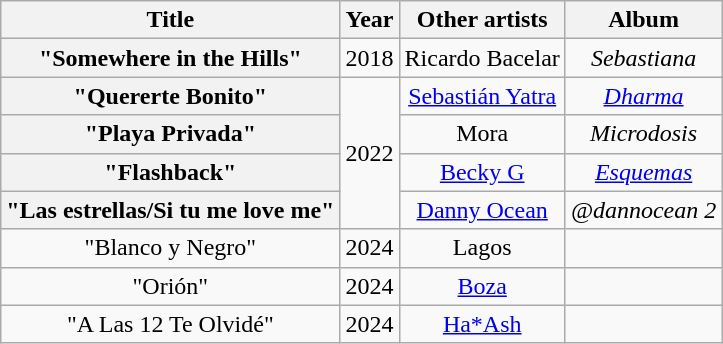<table class="wikitable sortable plainrowheaders" style="text-align: center;">
<tr>
<th scope="col">Title</th>
<th scope="col">Year</th>
<th scope="col">Other artists</th>
<th scope="col">Album</th>
</tr>
<tr>
<th scope="row">"Somewhere in the Hills"</th>
<td>2018</td>
<td>Ricardo Bacelar</td>
<td><em>Sebastiana</em></td>
</tr>
<tr>
<th scope="row">"Quererte Bonito"</th>
<td rowspan="4">2022</td>
<td><a href='#'>Sebastián Yatra</a></td>
<td><em><a href='#'>Dharma</a></em></td>
</tr>
<tr>
<th scope="row">"Playa Privada"</th>
<td>Mora</td>
<td><em>Microdosis</em></td>
</tr>
<tr>
<th scope="row">"Flashback"</th>
<td><a href='#'>Becky G</a></td>
<td><em><a href='#'>Esquemas</a></em></td>
</tr>
<tr>
<th scope="row">"Las estrellas/Si tu me love me"</th>
<td><a href='#'>Danny Ocean</a></td>
<td><em>@dannocean 2</em></td>
</tr>
<tr>
<td>"Blanco y Negro"</td>
<td>2024</td>
<td>Lagos</td>
<td></td>
</tr>
<tr>
<td>"Orión"</td>
<td>2024</td>
<td><a href='#'>Boza</a></td>
<td></td>
</tr>
<tr>
<td>"A Las 12 Te Olvidé"</td>
<td>2024</td>
<td><a href='#'>Ha*Ash</a></td>
</tr>
</table>
